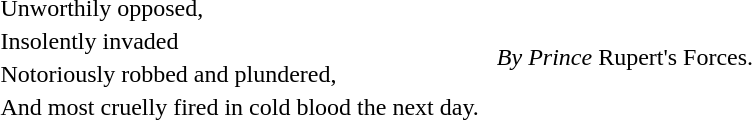<table>
<tr>
<td>Unworthily opposed,</td>
<td rowspan=2></td>
<td rowspan=4></td>
<td rowspan=4><em>By Prince</em> Rupert's Forces.</td>
</tr>
<tr>
<td>Insolently invaded</td>
</tr>
<tr>
<td>Notoriously robbed and plundered,</td>
<td rowspan=2></td>
</tr>
<tr>
<td>And most cruelly fired in cold blood the next day.</td>
</tr>
</table>
